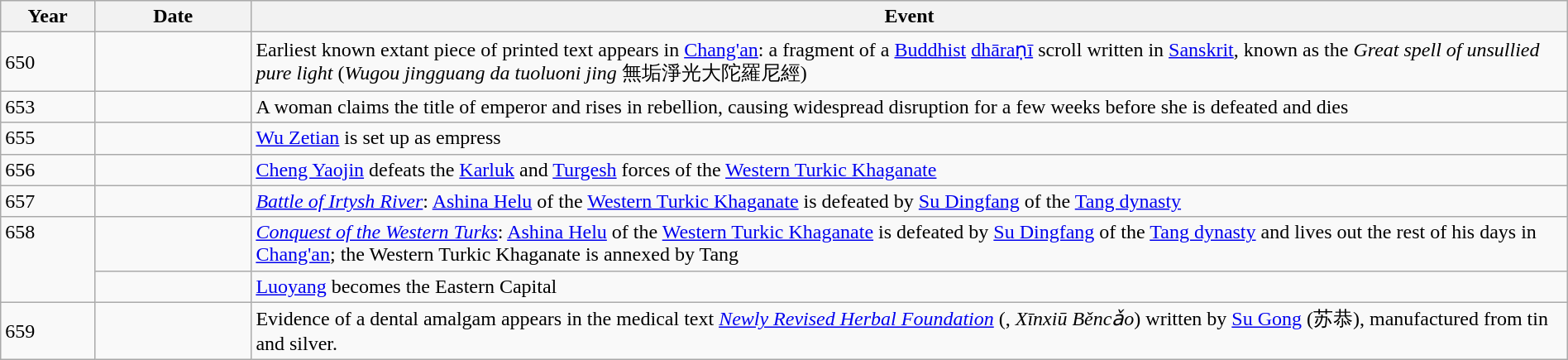<table class="wikitable" width="100%">
<tr>
<th style="width:6%">Year</th>
<th style="width:10%">Date</th>
<th>Event</th>
</tr>
<tr>
<td>650</td>
<td></td>
<td>Earliest known extant piece of printed text appears in <a href='#'>Chang'an</a>: a fragment of a <a href='#'>Buddhist</a> <a href='#'>dhāraṇī</a> scroll written in <a href='#'>Sanskrit</a>, known as the <em>Great spell of unsullied pure light</em> (<em>Wugou jingguang da tuoluoni jing</em> 無垢淨光大陀羅尼經)</td>
</tr>
<tr>
<td>653</td>
<td></td>
<td>A woman claims the title of emperor and rises in rebellion, causing widespread disruption for a few weeks before she is defeated and dies</td>
</tr>
<tr>
<td>655</td>
<td></td>
<td><a href='#'>Wu Zetian</a> is set up as empress</td>
</tr>
<tr>
<td>656</td>
<td></td>
<td><a href='#'>Cheng Yaojin</a> defeats the <a href='#'>Karluk</a> and <a href='#'>Turgesh</a> forces of the <a href='#'>Western Turkic Khaganate</a></td>
</tr>
<tr>
<td>657</td>
<td></td>
<td><em><a href='#'>Battle of Irtysh River</a></em>: <a href='#'>Ashina Helu</a> of the <a href='#'>Western Turkic Khaganate</a> is defeated by <a href='#'>Su Dingfang</a> of the <a href='#'>Tang dynasty</a></td>
</tr>
<tr>
<td rowspan="2" valign="top">658</td>
<td></td>
<td><em><a href='#'>Conquest of the Western Turks</a></em>: <a href='#'>Ashina Helu</a> of the <a href='#'>Western Turkic Khaganate</a> is defeated by <a href='#'>Su Dingfang</a> of the <a href='#'>Tang dynasty</a> and lives out the rest of his days in <a href='#'>Chang'an</a>; the Western Turkic Khaganate is annexed by Tang</td>
</tr>
<tr>
<td></td>
<td><a href='#'>Luoyang</a> becomes the Eastern Capital</td>
</tr>
<tr>
<td>659</td>
<td></td>
<td>Evidence of a dental amalgam appears in the medical text <em><a href='#'>Newly Revised Herbal Foundation</a></em> (, <em>Xīnxiū Běncǎo</em>) written by <a href='#'>Su Gong</a> (苏恭), manufactured from tin and silver.</td>
</tr>
</table>
